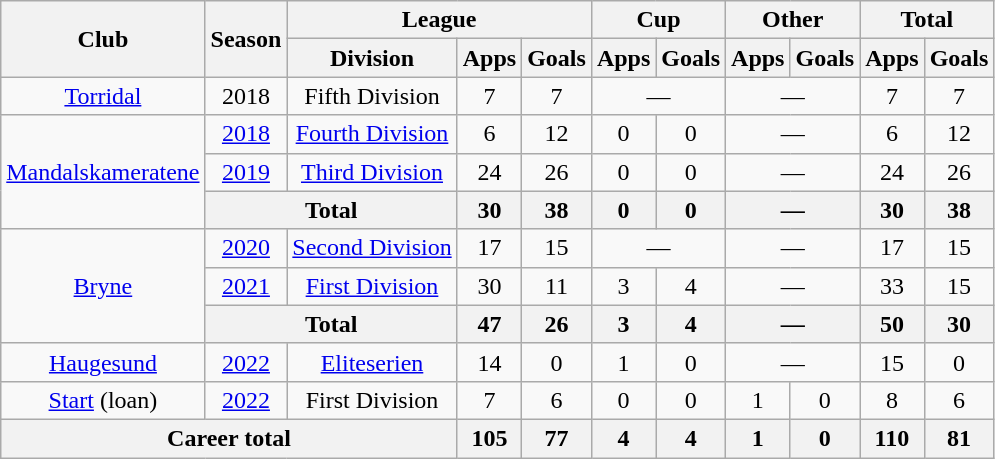<table class="wikitable" style="text-align:center">
<tr>
<th rowspan="2">Club</th>
<th rowspan="2">Season</th>
<th colspan="3">League</th>
<th colspan="2">Cup</th>
<th colspan="2">Other</th>
<th colspan="2">Total</th>
</tr>
<tr>
<th>Division</th>
<th>Apps</th>
<th>Goals</th>
<th>Apps</th>
<th>Goals</th>
<th>Apps</th>
<th>Goals</th>
<th>Apps</th>
<th>Goals</th>
</tr>
<tr>
<td><a href='#'>Torridal</a></td>
<td>2018</td>
<td>Fifth Division</td>
<td>7</td>
<td>7</td>
<td colspan="2">—</td>
<td colspan="2">—</td>
<td>7</td>
<td>7</td>
</tr>
<tr>
<td rowspan="3"><a href='#'>Mandalskameratene</a></td>
<td><a href='#'>2018</a></td>
<td><a href='#'>Fourth Division</a></td>
<td>6</td>
<td>12</td>
<td>0</td>
<td>0</td>
<td colspan="2">—</td>
<td>6</td>
<td>12</td>
</tr>
<tr>
<td><a href='#'>2019</a></td>
<td><a href='#'>Third Division</a></td>
<td>24</td>
<td>26</td>
<td>0</td>
<td>0</td>
<td colspan="2">—</td>
<td>24</td>
<td>26</td>
</tr>
<tr>
<th colspan="2">Total</th>
<th>30</th>
<th>38</th>
<th>0</th>
<th>0</th>
<th colspan="2">—</th>
<th>30</th>
<th>38</th>
</tr>
<tr>
<td rowspan="3"><a href='#'>Bryne</a></td>
<td><a href='#'>2020</a></td>
<td><a href='#'>Second Division</a></td>
<td>17</td>
<td>15</td>
<td colspan="2">—</td>
<td colspan="2">—</td>
<td>17</td>
<td>15</td>
</tr>
<tr>
<td><a href='#'>2021</a></td>
<td><a href='#'>First Division</a></td>
<td>30</td>
<td>11</td>
<td>3</td>
<td>4</td>
<td colspan="2">—</td>
<td>33</td>
<td>15</td>
</tr>
<tr>
<th colspan="2">Total</th>
<th>47</th>
<th>26</th>
<th>3</th>
<th>4</th>
<th colspan="2">—</th>
<th>50</th>
<th>30</th>
</tr>
<tr>
<td><a href='#'>Haugesund</a></td>
<td><a href='#'>2022</a></td>
<td><a href='#'>Eliteserien</a></td>
<td>14</td>
<td>0</td>
<td>1</td>
<td>0</td>
<td colspan="2">—</td>
<td>15</td>
<td>0</td>
</tr>
<tr>
<td><a href='#'>Start</a> (loan)</td>
<td><a href='#'>2022</a></td>
<td>First Division</td>
<td>7</td>
<td>6</td>
<td>0</td>
<td>0</td>
<td>1</td>
<td>0</td>
<td>8</td>
<td>6</td>
</tr>
<tr>
<th colspan="3">Career total</th>
<th>105</th>
<th>77</th>
<th>4</th>
<th>4</th>
<th>1</th>
<th>0</th>
<th>110</th>
<th>81</th>
</tr>
</table>
